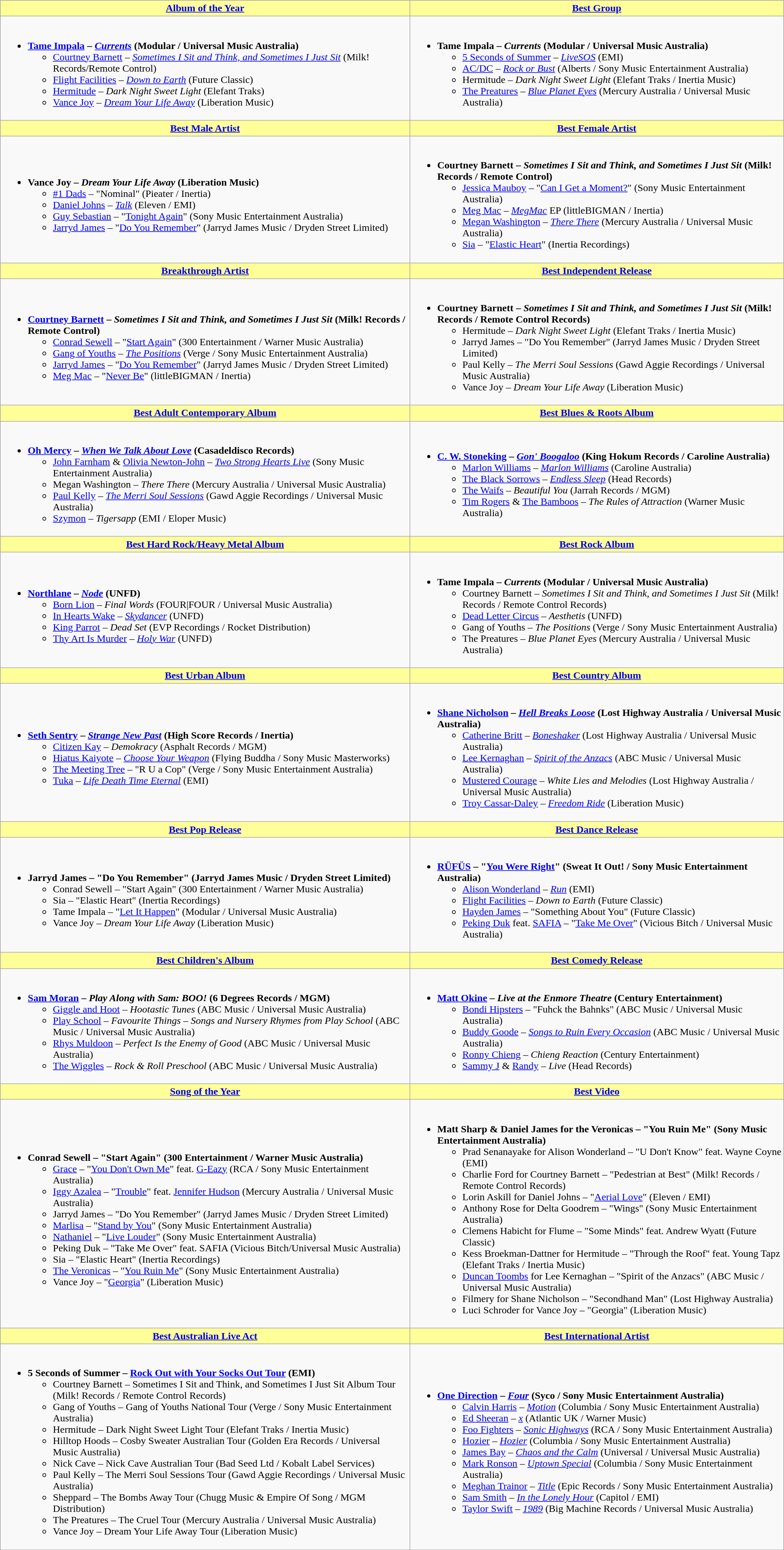<table class=wikitable style="width=150%">
<tr>
<th ! style="background:#ff9; width=;"50%"><a href='#'>Album of the Year</a></th>
<th ! style="background:#ff9; width=;"50%"><a href='#'>Best Group</a></th>
</tr>
<tr>
<td><br><ul><li><strong><a href='#'>Tame Impala</a> – <em><a href='#'>Currents</a></em> (Modular / Universal Music Australia)</strong><ul><li><a href='#'>Courtney Barnett</a> – <em><a href='#'>Sometimes I Sit and Think, and Sometimes I Just Sit</a></em> (Milk! Records/Remote Control)</li><li><a href='#'>Flight Facilities</a> – <em><a href='#'>Down to Earth</a></em> (Future Classic)</li><li><a href='#'>Hermitude</a> – <em>Dark Night Sweet Light</em> (Elefant Traks)</li><li><a href='#'>Vance Joy</a> – <em><a href='#'>Dream Your Life Away</a></em> (Liberation Music)</li></ul></li></ul></td>
<td><br><ul><li><strong>Tame Impala – <em>Currents</em> (Modular / Universal Music Australia)</strong><ul><li><a href='#'>5 Seconds of Summer</a> – <em><a href='#'>LiveSOS</a></em> (EMI)</li><li><a href='#'>AC/DC</a> – <em><a href='#'>Rock or Bust</a></em> (Alberts / Sony Music Entertainment Australia)</li><li>Hermitude – <em>Dark Night Sweet Light</em> (Elefant Traks / Inertia Music)</li><li><a href='#'>The Preatures</a> – <em><a href='#'>Blue Planet Eyes</a></em> (Mercury Australia / Universal Music Australia)</li></ul></li></ul></td>
</tr>
<tr>
<th ! style="background:#ff9; width=;"50%"><a href='#'>Best Male Artist</a></th>
<th ! style="background:#ff9; width=;"50%"><a href='#'>Best Female Artist</a></th>
</tr>
<tr>
<td><br><ul><li><strong>Vance Joy – <em>Dream Your Life Away</em> (Liberation Music)</strong><ul><li><a href='#'>#1 Dads</a> – "Nominal" (Pieater / Inertia)</li><li><a href='#'>Daniel Johns</a> – <em><a href='#'>Talk</a></em> (Eleven / EMI)</li><li><a href='#'>Guy Sebastian</a> – "<a href='#'>Tonight Again</a>" (Sony Music Entertainment Australia)</li><li><a href='#'>Jarryd James</a> – "<a href='#'>Do You Remember</a>" (Jarryd James Music / Dryden Street Limited)</li></ul></li></ul></td>
<td><br><ul><li><strong>Courtney Barnett – <em>Sometimes I Sit and Think, and Sometimes I Just Sit</em> (Milk! Records / Remote Control)</strong><ul><li><a href='#'>Jessica Mauboy</a> – "<a href='#'>Can I Get a Moment?</a>" (Sony Music Entertainment Australia)</li><li><a href='#'>Meg Mac</a> – <em><a href='#'>MegMac</a></em> EP (littleBIGMAN / Inertia)</li><li><a href='#'>Megan Washington</a> – <em><a href='#'>There There</a></em> (Mercury Australia / Universal Music Australia)</li><li><a href='#'>Sia</a> – "<a href='#'>Elastic Heart</a>" (Inertia Recordings)</li></ul></li></ul></td>
</tr>
<tr>
<th ! style="background:#ff9; width=;"50%"><a href='#'>Breakthrough Artist</a></th>
<th ! style="background:#ff9; width=;"50%"><a href='#'>Best Independent Release</a></th>
</tr>
<tr>
<td><br><ul><li><strong><a href='#'>Courtney Barnett</a> – <em>Sometimes I Sit and Think, and Sometimes I Just Sit</em> (Milk! Records / Remote Control)</strong><ul><li><a href='#'>Conrad Sewell</a> – "<a href='#'>Start Again</a>" (300 Entertainment / Warner Music Australia)</li><li><a href='#'>Gang of Youths</a> – <em><a href='#'>The Positions</a></em> (Verge / Sony Music Entertainment Australia)</li><li><a href='#'>Jarryd James</a> – "<a href='#'>Do You Remember</a>" (Jarryd James Music / Dryden Street Limited)</li><li><a href='#'>Meg Mac</a> – "<a href='#'>Never Be</a>" (littleBIGMAN / Inertia)</li></ul></li></ul></td>
<td><br><ul><li><strong>Courtney Barnett – <em>Sometimes I Sit and Think, and Sometimes I Just Sit</em> (Milk! Records / Remote Control Records)</strong><ul><li>Hermitude – <em>Dark Night Sweet Light</em> (Elefant Traks / Inertia Music)</li><li>Jarryd James – "Do You Remember" (Jarryd James Music / Dryden Street Limited)</li><li>Paul Kelly – <em>The Merri Soul Sessions</em> (Gawd Aggie Recordings / Universal Music Australia)</li><li>Vance Joy – <em>Dream Your Life Away</em> (Liberation Music)</li></ul></li></ul></td>
</tr>
<tr>
<th ! style="background:#ff9; width=;"50%"><a href='#'>Best Adult Contemporary Album</a></th>
<th ! style="background:#ff9; width=;"50%"><a href='#'>Best Blues & Roots Album</a></th>
</tr>
<tr>
<td><br><ul><li><strong><a href='#'>Oh Mercy</a> – <em><a href='#'>When We Talk About Love</a></em> (Casadeldisco Records)</strong><ul><li><a href='#'>John Farnham</a> & <a href='#'>Olivia Newton-John</a> – <em><a href='#'>Two Strong Hearts Live</a></em> (Sony Music Entertainment Australia)</li><li>Megan Washington – <em>There There</em> (Mercury Australia / Universal Music Australia)</li><li><a href='#'>Paul Kelly</a> – <em><a href='#'>The Merri Soul Sessions</a></em> (Gawd Aggie Recordings / Universal Music Australia)</li><li><a href='#'>Szymon</a> – <em>Tigersapp</em> (EMI / Eloper Music)</li></ul></li></ul></td>
<td><br><ul><li><strong><a href='#'>C. W. Stoneking</a> – <em><a href='#'>Gon' Boogaloo</a></em> (King Hokum Records / Caroline Australia)</strong><ul><li><a href='#'>Marlon Williams</a> – <em><a href='#'>Marlon Williams</a></em> (Caroline Australia)</li><li><a href='#'>The Black Sorrows</a> – <em><a href='#'>Endless Sleep</a></em> (Head Records)</li><li><a href='#'>The Waifs</a> – <em>Beautiful You</em> (Jarrah Records / MGM)</li><li><a href='#'>Tim Rogers</a> & <a href='#'>The Bamboos</a> – <em>The Rules of Attraction</em> (Warner Music Australia)</li></ul></li></ul></td>
</tr>
<tr>
<th ! style="background:#ff9; width=;"50%"><a href='#'>Best Hard Rock/Heavy Metal Album</a></th>
<th ! style="background:#ff9; width=;"50%"><a href='#'>Best Rock Album</a></th>
</tr>
<tr>
<td><br><ul><li><strong><a href='#'>Northlane</a> – <em><a href='#'>Node</a></em> (UNFD)</strong><ul><li><a href='#'>Born Lion</a> – <em>Final Words</em> (FOUR|FOUR / Universal Music Australia)</li><li><a href='#'>In Hearts Wake</a> – <em><a href='#'>Skydancer</a></em> (UNFD)</li><li><a href='#'>King Parrot</a> – <em>Dead Set</em> (EVP Recordings / Rocket Distribution)</li><li><a href='#'>Thy Art Is Murder</a> – <em><a href='#'>Holy War</a></em> (UNFD)</li></ul></li></ul></td>
<td><br><ul><li><strong>Tame Impala – <em>Currents</em> (Modular / Universal Music Australia)</strong><ul><li>Courtney Barnett – <em>Sometimes I Sit and Think, and Sometimes I Just Sit</em> (Milk! Records / Remote Control Records)</li><li><a href='#'>Dead Letter Circus</a> – <em>Aesthetis</em> (UNFD)</li><li>Gang of Youths – <em>The Positions</em> (Verge / Sony Music Entertainment Australia)</li><li>The Preatures – <em>Blue Planet Eyes</em> (Mercury Australia / Universal Music Australia)</li></ul></li></ul></td>
</tr>
<tr>
<th ! style="background:#ff9; width=;"50%"><a href='#'>Best Urban Album</a></th>
<th ! style="background:#ff9; width=;"50%"><a href='#'>Best Country Album</a></th>
</tr>
<tr>
<td><br><ul><li><strong><a href='#'>Seth Sentry</a> – <em><a href='#'>Strange New Past</a></em> (High Score Records / Inertia)</strong><ul><li><a href='#'>Citizen Kay</a> – <em>Demokracy</em> (Asphalt Records / MGM)</li><li><a href='#'>Hiatus Kaiyote</a> – <em><a href='#'>Choose Your Weapon</a></em> (Flying Buddha / Sony Music Masterworks)</li><li><a href='#'>The Meeting Tree</a> – "R U a Cop" (Verge / Sony Music Entertainment Australia)</li><li><a href='#'>Tuka</a> – <em><a href='#'>Life Death Time Eternal</a></em> (EMI)</li></ul></li></ul></td>
<td><br><ul><li><strong><a href='#'>Shane Nicholson</a> – <em><a href='#'>Hell Breaks Loose</a></em> (Lost Highway Australia / Universal Music Australia)</strong><ul><li><a href='#'>Catherine Britt</a> – <em><a href='#'>Boneshaker</a></em> (Lost Highway Australia / Universal Music Australia)</li><li><a href='#'>Lee Kernaghan</a> – <em><a href='#'>Spirit of the Anzacs</a></em> (ABC Music / Universal Music Australia)</li><li><a href='#'>Mustered Courage</a> – <em>White Lies and Melodies</em> (Lost Highway Australia / Universal Music Australia)</li><li><a href='#'>Troy Cassar-Daley</a> – <em><a href='#'>Freedom Ride</a></em> (Liberation Music)</li></ul></li></ul></td>
</tr>
<tr>
<th ! style="background:#ff9; width=;"50%"><a href='#'>Best Pop Release</a></th>
<th ! style="background:#ff9; width=;"50%"><a href='#'>Best Dance Release</a></th>
</tr>
<tr>
<td><br><ul><li><strong>Jarryd James – "Do You Remember" (Jarryd James Music / Dryden Street Limited)</strong><ul><li>Conrad Sewell – "Start Again" (300 Entertainment / Warner Music Australia)</li><li>Sia – "Elastic Heart" (Inertia Recordings)</li><li>Tame Impala – "<a href='#'>Let It Happen</a>" (Modular / Universal Music Australia)</li><li>Vance Joy – <em>Dream Your Life Away</em> (Liberation Music)</li></ul></li></ul></td>
<td><br><ul><li><strong><a href='#'>RÜFÜS</a> – "<a href='#'>You Were Right</a>" (Sweat It Out! / Sony Music Entertainment Australia)</strong><ul><li><a href='#'>Alison Wonderland</a> – <em><a href='#'>Run</a></em> (EMI)</li><li><a href='#'>Flight Facilities</a> – <em>Down to Earth</em> (Future Classic)</li><li><a href='#'>Hayden James</a> – "Something About You" (Future Classic)</li><li><a href='#'>Peking Duk</a> feat. <a href='#'>SAFIA</a> – "<a href='#'>Take Me Over</a>" (Vicious Bitch / Universal Music Australia)</li></ul></li></ul></td>
</tr>
<tr>
<th ! style="background:#ff9; width=;"50%"><a href='#'>Best Children's Album</a></th>
<th ! style="background:#ff9; width=;"50%"><a href='#'>Best Comedy Release</a></th>
</tr>
<tr>
<td><br><ul><li><strong><a href='#'>Sam Moran</a> – <em>Play Along with Sam: BOO!</em> (6 Degrees Records / MGM)</strong><ul><li><a href='#'>Giggle and Hoot</a> – <em>Hootastic Tunes</em> (ABC Music / Universal Music Australia)</li><li><a href='#'>Play School</a> – <em>Favourite Things – Songs and Nursery Rhymes from Play School</em> (ABC Music / Universal Music Australia)</li><li><a href='#'>Rhys Muldoon</a> – <em>Perfect Is the Enemy of Good</em> (ABC Music / Universal Music Australia)</li><li><a href='#'>The Wiggles</a> – <em>Rock & Roll Preschool</em> (ABC Music / Universal Music Australia)</li></ul></li></ul></td>
<td><br><ul><li><strong><a href='#'>Matt Okine</a> – <em>Live at the Enmore Theatre</em> (Century Entertainment)</strong><ul><li><a href='#'>Bondi Hipsters</a> – "Fuhck the Bahnks" (ABC Music / Universal Music Australia)</li><li><a href='#'>Buddy Goode</a> – <em><a href='#'>Songs to Ruin Every Occasion</a></em> (ABC Music / Universal Music Australia)</li><li><a href='#'>Ronny Chieng</a> – <em>Chieng Reaction</em> (Century Entertainment)</li><li><a href='#'>Sammy J</a> & <a href='#'>Randy</a> – <em>Live</em> (Head Records)</li></ul></li></ul></td>
</tr>
<tr>
<th ! style="background:#ff9; width=;"50%"><a href='#'>Song of the Year</a></th>
<th ! style="background:#ff9; width=;"50%"><a href='#'>Best Video</a></th>
</tr>
<tr>
<td><br><ul><li><strong>Conrad Sewell – "Start Again" (300 Entertainment / Warner Music Australia)</strong><ul><li><a href='#'>Grace</a> – "<a href='#'>You Don't Own Me</a>" feat. <a href='#'>G-Eazy</a> (RCA / Sony Music Entertainment Australia)</li><li><a href='#'>Iggy Azalea</a> – "<a href='#'>Trouble</a>" feat. <a href='#'>Jennifer Hudson</a> (Mercury Australia / Universal Music Australia)</li><li>Jarryd James – "Do You Remember" (Jarryd James Music / Dryden Street Limited)</li><li><a href='#'>Marlisa</a> – "<a href='#'>Stand by You</a>" (Sony Music Entertainment Australia)</li><li><a href='#'>Nathaniel</a> – "<a href='#'>Live Louder</a>" (Sony Music Entertainment Australia)</li><li>Peking Duk – "Take Me Over" feat. SAFIA (Vicious Bitch/Universal Music Australia)</li><li>Sia – "Elastic Heart" (Inertia Recordings)</li><li><a href='#'>The Veronicas</a> – "<a href='#'>You Ruin Me</a>" (Sony Music Entertainment Australia)</li><li>Vance Joy – "<a href='#'>Georgia</a>" (Liberation Music)</li></ul></li></ul></td>
<td><br><ul><li><strong>Matt Sharp & Daniel James for the Veronicas – "You Ruin Me" (Sony Music Entertainment Australia)</strong><ul><li>Prad Senanayake for Alison Wonderland – "U Don't Know" feat. Wayne Coyne (EMI)</li><li>Charlie Ford for Courtney Barnett – "Pedestrian at Best" (Milk! Records / Remote Control Records)</li><li>Lorin Askill for Daniel Johns – "<a href='#'>Aerial Love</a>" (Eleven / EMI)</li><li>Anthony Rose for Delta Goodrem – "Wings" (Sony Music Entertainment Australia)</li><li>Clemens Habicht for Flume – "Some Minds" feat. Andrew Wyatt (Future Classic)</li><li>Kess Broekman-Dattner for Hermitude – "Through the Roof" feat. Young Tapz (Elefant Traks / Inertia Music)</li><li><a href='#'>Duncan Toombs</a> for Lee Kernaghan – "Spirit of the Anzacs" (ABC Music / Universal Music Australia)</li><li>Filmery for Shane Nicholson – "Secondhand Man" (Lost Highway Australia)</li><li>Luci Schroder for Vance Joy – "Georgia" (Liberation Music)</li></ul></li></ul></td>
</tr>
<tr>
<th ! style="background:#ff9; width=;"50%"><a href='#'>Best Australian Live Act</a></th>
<th ! style="background:#ff9; width=;"50%"><a href='#'>Best International Artist</a></th>
</tr>
<tr>
<td><br><ul><li><strong>5 Seconds of Summer – <a href='#'>Rock Out with Your Socks Out Tour</a> (EMI)</strong><ul><li>Courtney Barnett – Sometimes I Sit and Think, and Sometimes I Just Sit Album Tour (Milk! Records / Remote Control Records)</li><li>Gang of Youths – Gang of Youths National Tour (Verge / Sony Music Entertainment Australia)</li><li>Hermitude – Dark Night Sweet Light Tour (Elefant Traks / Inertia Music)</li><li>Hilltop Hoods – Cosby Sweater Australian Tour (Golden Era Records / Universal Music Australia)</li><li>Nick Cave – Nick Cave Australian Tour (Bad Seed Ltd / Kobalt Label Services)</li><li>Paul Kelly – The Merri Soul Sessions Tour (Gawd Aggie Recordings / Universal Music Australia)</li><li>Sheppard – The Bombs Away Tour (Chugg Music & Empire Of Song / MGM Distribution)</li><li>The Preatures – The Cruel Tour (Mercury Australia / Universal Music Australia)</li><li>Vance Joy – Dream Your Life Away Tour (Liberation Music)</li></ul></li></ul></td>
<td><br><ul><li><strong><a href='#'>One Direction</a> – <em><a href='#'>Four</a></em> (Syco / Sony Music Entertainment Australia)</strong><ul><li><a href='#'>Calvin Harris</a> – <em><a href='#'>Motion</a></em> (Columbia / Sony Music Entertainment Australia)</li><li><a href='#'>Ed Sheeran</a> – <em><a href='#'>x</a></em> (Atlantic UK / Warner Music)</li><li><a href='#'>Foo Fighters</a> – <em><a href='#'>Sonic Highways</a></em> (RCA / Sony Music Entertainment Australia)</li><li><a href='#'>Hozier</a> – <em><a href='#'>Hozier</a></em> (Columbia / Sony Music Entertainment Australia)</li><li><a href='#'>James Bay</a> – <em><a href='#'>Chaos and the Calm</a></em> (Universal / Universal Music Australia)</li><li><a href='#'>Mark Ronson</a> – <em><a href='#'>Uptown Special</a></em> (Columbia / Sony Music Entertainment Australia)</li><li><a href='#'>Meghan Trainor</a> – <em><a href='#'>Title</a></em> (Epic Records / Sony Music Entertainment Australia)</li><li><a href='#'>Sam Smith</a> – <em><a href='#'>In the Lonely Hour</a></em> (Capitol / EMI)</li><li><a href='#'>Taylor Swift</a> – <em><a href='#'>1989</a></em> (Big Machine Records / Universal Music Australia)</li></ul></li></ul></td>
</tr>
</table>
